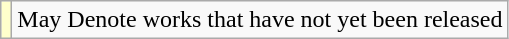<table class="wikitable">
<tr>
<td style="background:#FFFFCC;"></td>
<td>May Denote works that have not yet been released</td>
</tr>
</table>
